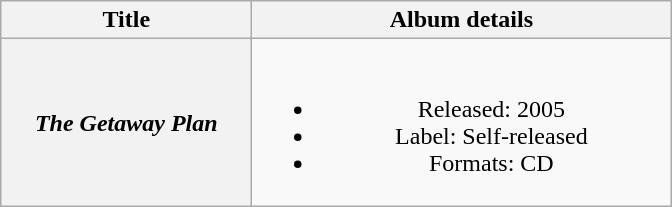<table class="wikitable plainrowheaders" style="text-align:center;">
<tr>
<th scope="col" style="width:10em;">Title</th>
<th scope="col" style="width:17em;">Album details</th>
</tr>
<tr>
<th scope="row"><em>The Getaway Plan</em></th>
<td><br><ul><li>Released: 2005</li><li>Label: Self-released</li><li>Formats: CD</li></ul></td>
</tr>
</table>
